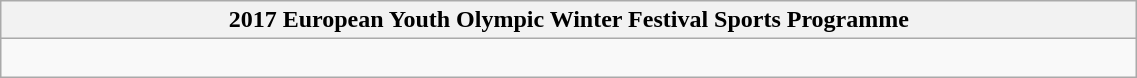<table class="wikitable" style="width: 60%;">
<tr>
<th>2017 European Youth Olympic Winter Festival Sports Programme</th>
</tr>
<tr>
<td><br></td>
</tr>
</table>
